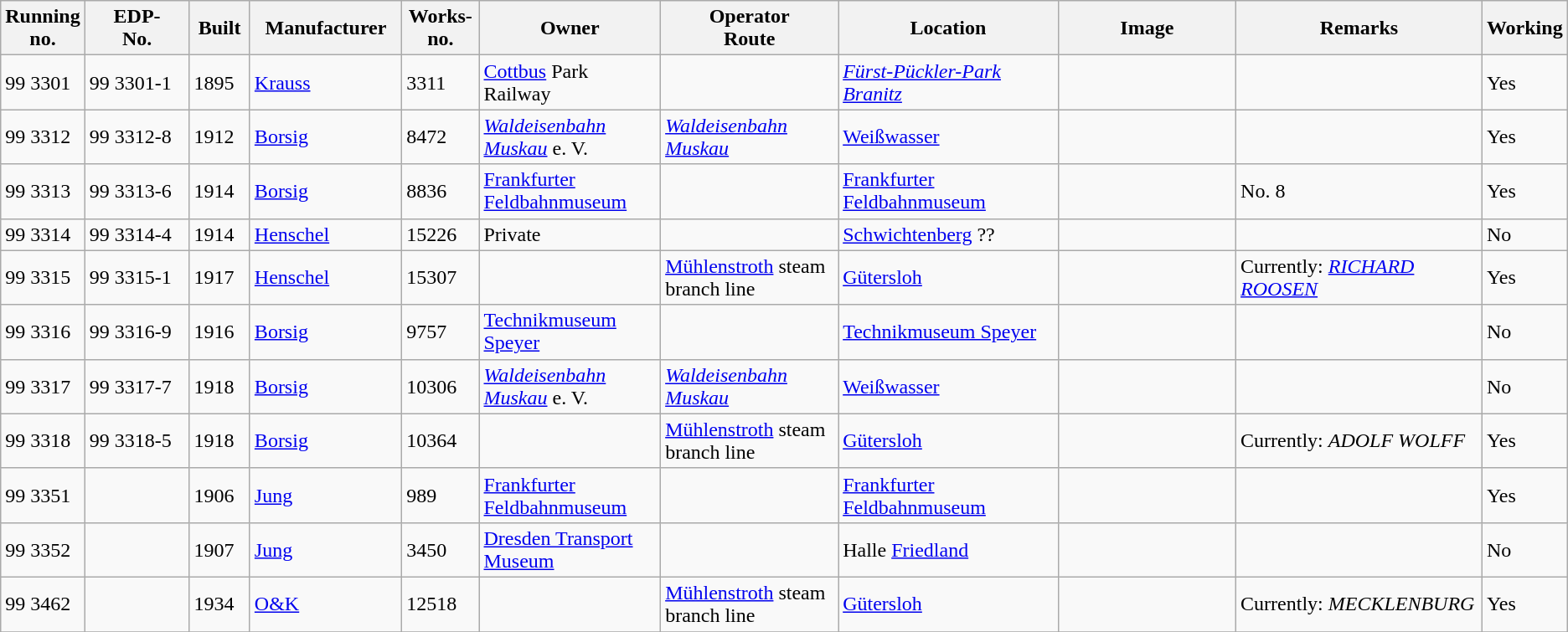<table class="wikitable" style="width="100%"; border:solid 1px #AAAAAA; background:#e3e3e3;">
<tr>
<th width="5%">Running<br>no.</th>
<th width="7%">EDP-<br>No.</th>
<th width="4%">Built</th>
<th width="10%">Manufacturer</th>
<th width="5%">Works-<br>no.</th>
<th width="12%">Owner</th>
<th width="12%">Operator<br>Route</th>
<th width="15%">Location</th>
<th width="13%">Image</th>
<th width="20%">Remarks</th>
<th width="8%">Working</th>
</tr>
<tr>
<td>99 3301</td>
<td>99 3301-1</td>
<td>1895</td>
<td><a href='#'>Krauss</a></td>
<td>3311</td>
<td><a href='#'>Cottbus</a> Park Railway</td>
<td></td>
<td><em><a href='#'>Fürst-Pückler-Park Branitz</a></em></td>
<td></td>
<td></td>
<td>Yes</td>
</tr>
<tr>
<td>99 3312</td>
<td>99 3312-8</td>
<td>1912</td>
<td><a href='#'>Borsig</a></td>
<td>8472</td>
<td><em><a href='#'>Waldeisenbahn Muskau</a></em> e. V.</td>
<td><em><a href='#'>Waldeisenbahn Muskau</a></em></td>
<td><a href='#'>Weißwasser</a></td>
<td></td>
<td></td>
<td>Yes</td>
</tr>
<tr>
<td>99 3313</td>
<td>99 3313-6</td>
<td>1914</td>
<td><a href='#'>Borsig</a></td>
<td>8836</td>
<td><a href='#'>Frankfurter Feldbahnmuseum</a></td>
<td></td>
<td><a href='#'>Frankfurter Feldbahnmuseum</a></td>
<td></td>
<td>No. 8</td>
<td>Yes</td>
</tr>
<tr>
<td>99 3314</td>
<td>99 3314-4</td>
<td>1914</td>
<td><a href='#'>Henschel</a></td>
<td>15226</td>
<td>Private</td>
<td></td>
<td><a href='#'>Schwichtenberg</a> ??</td>
<td></td>
<td></td>
<td>No</td>
</tr>
<tr>
<td>99 3315</td>
<td>99 3315-1</td>
<td>1917</td>
<td><a href='#'>Henschel</a></td>
<td>15307</td>
<td></td>
<td><a href='#'>Mühlenstroth</a> steam branch line</td>
<td><a href='#'>Gütersloh</a></td>
<td></td>
<td>Currently: <em><a href='#'>RICHARD ROOSEN</a></em></td>
<td>Yes</td>
</tr>
<tr>
<td>99 3316</td>
<td>99 3316-9</td>
<td>1916</td>
<td><a href='#'>Borsig</a></td>
<td>9757</td>
<td><a href='#'>Technikmuseum Speyer</a></td>
<td></td>
<td><a href='#'>Technikmuseum Speyer</a></td>
<td></td>
<td></td>
<td>No</td>
</tr>
<tr>
<td>99 3317</td>
<td>99 3317-7</td>
<td>1918</td>
<td><a href='#'>Borsig</a></td>
<td>10306</td>
<td><em><a href='#'>Waldeisenbahn Muskau</a></em> e. V.</td>
<td><em><a href='#'>Waldeisenbahn Muskau</a></em></td>
<td><a href='#'>Weißwasser</a></td>
<td></td>
<td></td>
<td>No</td>
</tr>
<tr>
<td>99 3318</td>
<td>99 3318-5</td>
<td>1918</td>
<td><a href='#'>Borsig</a></td>
<td>10364</td>
<td></td>
<td><a href='#'>Mühlenstroth</a> steam branch line</td>
<td><a href='#'>Gütersloh</a></td>
<td></td>
<td>Currently: <em>ADOLF WOLFF</em></td>
<td>Yes</td>
</tr>
<tr>
<td>99 3351</td>
<td></td>
<td>1906</td>
<td><a href='#'>Jung</a></td>
<td>989</td>
<td><a href='#'>Frankfurter Feldbahnmuseum</a></td>
<td></td>
<td><a href='#'>Frankfurter Feldbahnmuseum</a></td>
<td></td>
<td></td>
<td>Yes</td>
</tr>
<tr>
<td>99 3352</td>
<td></td>
<td>1907</td>
<td><a href='#'>Jung</a></td>
<td>3450</td>
<td><a href='#'>Dresden Transport Museum</a></td>
<td></td>
<td>Halle <a href='#'>Friedland</a></td>
<td></td>
<td></td>
<td>No</td>
</tr>
<tr>
<td>99 3462</td>
<td></td>
<td>1934</td>
<td><a href='#'>O&K</a></td>
<td>12518</td>
<td></td>
<td><a href='#'>Mühlenstroth</a> steam branch line</td>
<td><a href='#'>Gütersloh</a></td>
<td></td>
<td>Currently: <em>MECKLENBURG</em></td>
<td>Yes</td>
</tr>
<tr>
</tr>
</table>
